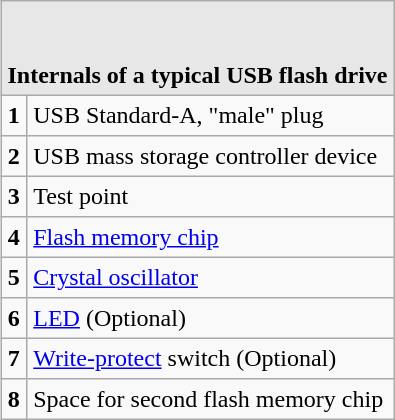<table border="1" cellpadding="4" cellspacing="0" style="float:right; background:#f9f9f9; border:1px #aaa solid; border-collapse:collapse; margin-left:1em;">
<tr>
<td style="background:#e7e7e7; text-align:center;" colspan="2"><br><br><strong>Internals of a typical USB flash drive</strong></td>
</tr>
<tr>
<th>1</th>
<td>USB Standard-A, "male" plug</td>
</tr>
<tr>
<th>2</th>
<td>USB mass storage controller device</td>
</tr>
<tr>
<th>3</th>
<td>Test point</td>
</tr>
<tr>
<th>4</th>
<td><a href='#'>Flash memory chip</a></td>
</tr>
<tr>
<th>5</th>
<td><a href='#'>Crystal oscillator</a></td>
</tr>
<tr>
<th>6</th>
<td><a href='#'>LED</a> (Optional)</td>
</tr>
<tr>
<th>7</th>
<td><a href='#'>Write-protect</a> switch (Optional)</td>
</tr>
<tr>
<th>8</th>
<td>Space for second flash memory chip</td>
</tr>
</table>
